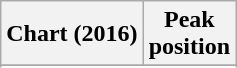<table class="wikitable sortable plainrowheaders" style="text-align:center">
<tr>
<th scope="col">Chart (2016)</th>
<th scope="col">Peak<br> position</th>
</tr>
<tr>
</tr>
<tr>
</tr>
</table>
